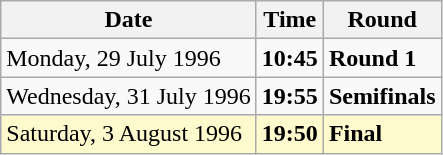<table class="wikitable">
<tr>
<th>Date</th>
<th>Time</th>
<th>Round</th>
</tr>
<tr>
<td>Monday, 29 July 1996</td>
<td><strong>10:45</strong></td>
<td><strong>Round 1</strong></td>
</tr>
<tr>
<td>Wednesday, 31 July 1996</td>
<td><strong>19:55</strong></td>
<td><strong>Semifinals</strong></td>
</tr>
<tr style=background:lemonchiffon>
<td>Saturday, 3 August 1996</td>
<td><strong>19:50</strong></td>
<td><strong>Final</strong></td>
</tr>
</table>
